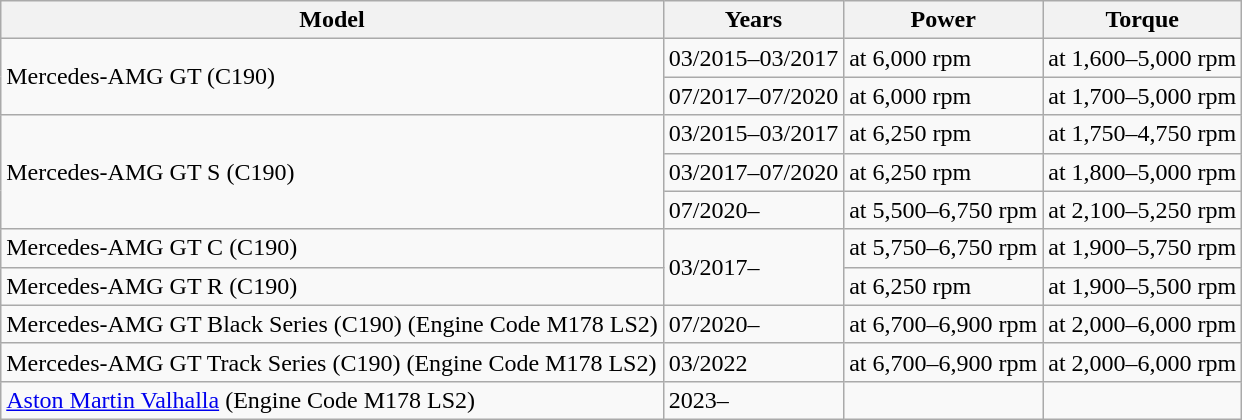<table class="wikitable">
<tr>
<th>Model</th>
<th>Years</th>
<th>Power</th>
<th>Torque</th>
</tr>
<tr>
<td rowspan="2">Mercedes-AMG GT (C190)</td>
<td>03/2015–03/2017</td>
<td> at 6,000 rpm</td>
<td> at 1,600–5,000 rpm</td>
</tr>
<tr>
<td>07/2017–07/2020</td>
<td> at 6,000 rpm</td>
<td> at 1,700–5,000 rpm</td>
</tr>
<tr>
<td rowspan="3">Mercedes-AMG GT S (C190)</td>
<td>03/2015–03/2017</td>
<td> at 6,250 rpm</td>
<td> at 1,750–4,750 rpm</td>
</tr>
<tr>
<td>03/2017–07/2020</td>
<td> at 6,250 rpm</td>
<td> at 1,800–5,000 rpm</td>
</tr>
<tr>
<td>07/2020–</td>
<td> at 5,500–6,750 rpm</td>
<td> at 2,100–5,250 rpm</td>
</tr>
<tr>
<td>Mercedes-AMG GT C (C190)</td>
<td rowspan="2">03/2017–</td>
<td> at 5,750–6,750 rpm</td>
<td> at 1,900–5,750 rpm</td>
</tr>
<tr>
<td>Mercedes-AMG GT R (C190)</td>
<td> at 6,250 rpm</td>
<td> at 1,900–5,500 rpm</td>
</tr>
<tr>
<td>Mercedes-AMG GT Black Series (C190) (Engine Code M178 LS2)</td>
<td>07/2020–</td>
<td> at 6,700–6,900 rpm</td>
<td> at 2,000–6,000 rpm</td>
</tr>
<tr>
<td>Mercedes-AMG GT Track Series (C190) (Engine Code M178 LS2)</td>
<td>03/2022</td>
<td> at 6,700–6,900 rpm</td>
<td> at 2,000–6,000 rpm</td>
</tr>
<tr>
<td><a href='#'>Aston Martin Valhalla</a> (Engine Code M178 LS2)</td>
<td>2023–</td>
<td></td>
<td></td>
</tr>
</table>
